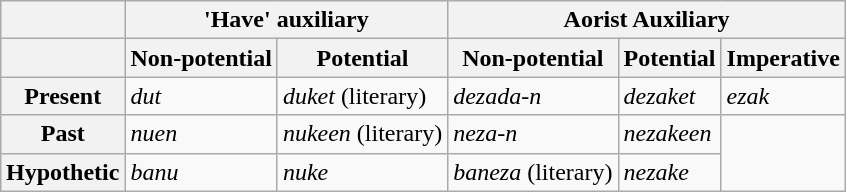<table class="wikitable" style="margin: 1em auto 1em auto">
<tr>
<th align="center"></th>
<th colspan=2 align="center">'Have' auxiliary</th>
<th colspan=3 align="center">Aorist Auxiliary</th>
</tr>
<tr>
<th align="center"></th>
<th align="center">Non-potential</th>
<th align="center">Potential</th>
<th align="center">Non-potential</th>
<th align="center">Potential</th>
<th align="center">Imperative</th>
</tr>
<tr>
<th>Present</th>
<td><em>dut</em></td>
<td><em>duket</em> (literary)</td>
<td><em>dezada-n</em></td>
<td><em>dezaket</em></td>
<td><em>ezak</em></td>
</tr>
<tr>
<th>Past</th>
<td><em>nuen</em></td>
<td><em>nukeen</em> (literary)</td>
<td><em>neza-n</em></td>
<td><em>nezakeen</em></td>
<td rowspan=2></td>
</tr>
<tr>
<th>Hypothetic</th>
<td><em>banu</em></td>
<td><em>nuke</em></td>
<td><em>baneza</em> (literary)</td>
<td><em>nezake</em></td>
</tr>
</table>
